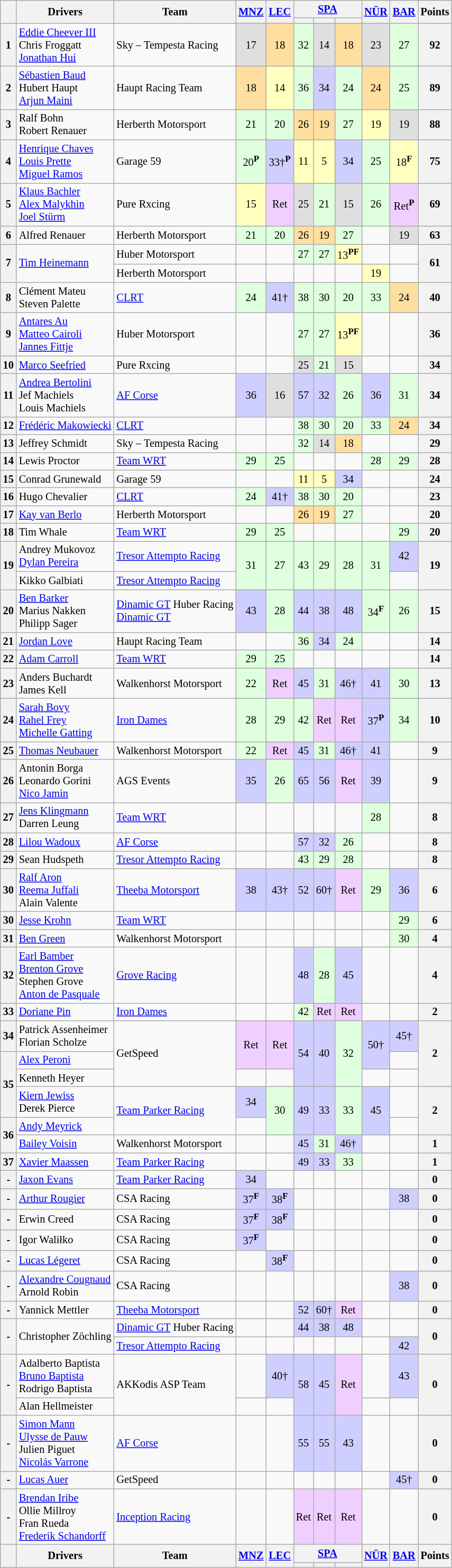<table class="wikitable" style="font-size:85%; text-align:center;">
<tr>
<th rowspan="2"></th>
<th rowspan="2">Drivers</th>
<th rowspan="2">Team</th>
<th rowspan="2"><a href='#'>MNZ</a><br></th>
<th rowspan="2"><a href='#'>LEC</a><br></th>
<th colspan="3"><a href='#'>SPA</a><br></th>
<th rowspan="2"><a href='#'>NÜR</a><br></th>
<th rowspan="2"><a href='#'>BAR</a><br></th>
<th rowspan="2">Points</th>
</tr>
<tr>
<th></th>
<th></th>
<th></th>
</tr>
<tr>
<th>1</th>
<td align="left"> <a href='#'>Eddie Cheever III</a><br> Chris Froggatt<br> <a href='#'>Jonathan Hui</a></td>
<td align="left"> Sky – Tempesta Racing</td>
<td style="background:#dfdfdf;">17</td>
<td style="background:#ffdf9f;">18</td>
<td style="background:#dfffdf;">32</td>
<td style="background:#dfdfdf;">14</td>
<td style="background:#ffdf9f;">18</td>
<td style="background:#dfdfdf;">23</td>
<td style="background:#dfffdf;">27</td>
<th>92</th>
</tr>
<tr>
<th>2</th>
<td align="left"> <a href='#'>Sébastien Baud</a><br> Hubert Haupt<br> <a href='#'>Arjun Maini</a></td>
<td align="left"> Haupt Racing Team</td>
<td style="background:#ffdf9f;">18</td>
<td style="background:#ffffbf;">14</td>
<td style="background:#dfffdf;">36</td>
<td style="background:#cfcfff;">34</td>
<td style="background:#dfffdf;">24</td>
<td style="background:#ffdf9f;">24</td>
<td style="background:#dfffdf;">25</td>
<th>89</th>
</tr>
<tr>
<th>3</th>
<td align="left"> Ralf Bohn<br> Robert Renauer</td>
<td align="left"> Herberth Motorsport</td>
<td style="background:#dfffdf;">21</td>
<td style="background:#dfffdf;">20</td>
<td style="background:#ffdf9f;">26</td>
<td style="background:#ffdf9f;">19</td>
<td style="background:#dfffdf;">27</td>
<td style="background:#ffffbf;">19</td>
<td style="background:#dfdfdf;">19</td>
<th>88</th>
</tr>
<tr>
<th>4</th>
<td align="left"> <a href='#'>Henrique Chaves</a><br> <a href='#'>Louis Prette</a><br> <a href='#'>Miguel Ramos</a></td>
<td align="left"> Garage 59</td>
<td style="background:#dfffdf;">20<sup><strong>P</strong></sup></td>
<td style="background:#cfcfff;">33†<sup><strong>P</strong></sup></td>
<td style="background:#ffffbf;">11</td>
<td style="background:#ffffbf;">5</td>
<td style="background:#cfcfff;">34</td>
<td style="background:#dfffdf;">25</td>
<td style="background:#ffffbf;">18<sup><strong>F</strong></sup></td>
<th>75</th>
</tr>
<tr>
<th>5</th>
<td align="left"> <a href='#'>Klaus Bachler</a><br> <a href='#'>Alex Malykhin</a><br> <a href='#'>Joel Stürm</a></td>
<td align="left"> Pure Rxcing</td>
<td style="background:#ffffbf;">15</td>
<td style="background:#efcfff;">Ret</td>
<td style="background:#dfdfdf;">25</td>
<td style="background:#dfffdf;">21</td>
<td style="background:#dfdfdf;">15</td>
<td style="background:#dfffdf;">26</td>
<td style="background:#efcfff;">Ret<sup><strong>P</strong></sup></td>
<th>69</th>
</tr>
<tr>
<th>6</th>
<td align="left"> Alfred Renauer</td>
<td align="left"> Herberth Motorsport</td>
<td style="background:#dfffdf;">21</td>
<td style="background:#dfffdf;">20</td>
<td style="background:#ffdf9f;">26</td>
<td style="background:#ffdf9f;">19</td>
<td style="background:#dfffdf;">27</td>
<td></td>
<td style="background:#dfdfdf;">19</td>
<th>63</th>
</tr>
<tr>
<th rowspan=2>7</th>
<td rowspan=2 align="left"> <a href='#'>Tim Heinemann</a></td>
<td align="left"> Huber Motorsport</td>
<td></td>
<td></td>
<td style="background:#dfffdf;">27</td>
<td style="background:#dfffdf;">27</td>
<td style="background:#ffffbf;">13<sup><strong>PF</strong></sup></td>
<td></td>
<td></td>
<th rowspan=2>61</th>
</tr>
<tr>
<td align="left"> Herberth Motorsport</td>
<td></td>
<td></td>
<td></td>
<td></td>
<td></td>
<td style="background:#ffffbf;">19</td>
<td></td>
</tr>
<tr>
<th>8</th>
<td align="left"> Clément Mateu<br> Steven Palette</td>
<td align="left"> <a href='#'>CLRT</a></td>
<td style="background:#dfffdf;">24</td>
<td style="background:#cfcfff;">41†</td>
<td style="background:#dfffdf;">38</td>
<td style="background:#dfffdf;">30</td>
<td style="background:#dfffdf;">20</td>
<td style="background:#dfffdf;">33</td>
<td style="background:#ffdf9f;">24</td>
<th>40</th>
</tr>
<tr>
<th>9</th>
<td align="left"> <a href='#'>Antares Au</a><br> <a href='#'>Matteo Cairoli</a><br> <a href='#'>Jannes Fittje</a></td>
<td align="left"> Huber Motorsport</td>
<td></td>
<td></td>
<td style="background:#dfffdf;">27</td>
<td style="background:#dfffdf;">27</td>
<td style="background:#ffffbf;">13<sup><strong>PF</strong></sup></td>
<td></td>
<td></td>
<th>36</th>
</tr>
<tr>
<th>10</th>
<td align="left"> <a href='#'>Marco Seefried</a></td>
<td align="left"> Pure Rxcing</td>
<td></td>
<td></td>
<td style="background:#dfdfdf;">25</td>
<td style="background:#dfffdf;">21</td>
<td style="background:#dfdfdf;">15</td>
<td></td>
<td></td>
<th>34</th>
</tr>
<tr>
<th>11</th>
<td align="left"> <a href='#'>Andrea Bertolini</a><br> Jef Machiels<br> Louis Machiels</td>
<td align="left"> <a href='#'>AF Corse</a></td>
<td style="background:#cfcfff;">36</td>
<td style="background:#dfdfdf;">16</td>
<td style="background:#cfcfff;">57</td>
<td style="background:#cfcfff;">32</td>
<td style="background:#dfffdf;">26</td>
<td style="background:#cfcfff;">36</td>
<td style="background:#dfffdf;">31</td>
<th>34</th>
</tr>
<tr>
<th>12</th>
<td align="left"> <a href='#'>Frédéric Makowiecki</a></td>
<td align="left"> <a href='#'>CLRT</a></td>
<td></td>
<td></td>
<td style="background:#dfffdf;">38</td>
<td style="background:#dfffdf;">30</td>
<td style="background:#dfffdf;">20</td>
<td style="background:#dfffdf;">33</td>
<td style="background:#ffdf9f;">24</td>
<th>34</th>
</tr>
<tr>
<th>13</th>
<td align="left"> Jeffrey Schmidt</td>
<td align="left"> Sky – Tempesta Racing</td>
<td></td>
<td></td>
<td style="background:#dfffdf;">32</td>
<td style="background:#dfdfdf;">14</td>
<td style="background:#ffdf9f;">18</td>
<td></td>
<td></td>
<th>29</th>
</tr>
<tr>
<th>14</th>
<td align="left"> Lewis Proctor</td>
<td align="left"> <a href='#'>Team WRT</a></td>
<td style="background:#dfffdf;">29</td>
<td style="background:#dfffdf;">25</td>
<td></td>
<td></td>
<td></td>
<td style="background:#dfffdf;">28</td>
<td style="background:#dfffdf;">29</td>
<th>28</th>
</tr>
<tr>
<th>15</th>
<td align="left"> Conrad Grunewald</td>
<td align="left"> Garage 59</td>
<td></td>
<td></td>
<td style="background:#ffffbf;">11</td>
<td style="background:#ffffbf;">5</td>
<td style="background:#cfcfff;">34</td>
<td></td>
<td></td>
<th>24</th>
</tr>
<tr>
<th>16</th>
<td align="left"> Hugo Chevalier</td>
<td align="left"> <a href='#'>CLRT</a></td>
<td style="background:#dfffdf;">24</td>
<td style="background:#cfcfff;">41†</td>
<td style="background:#dfffdf;">38</td>
<td style="background:#dfffdf;">30</td>
<td style="background:#dfffdf;">20</td>
<td></td>
<td></td>
<th>23</th>
</tr>
<tr>
<th>17</th>
<td align="left"> <a href='#'>Kay van Berlo</a></td>
<td align="left"> Herberth Motorsport</td>
<td></td>
<td></td>
<td style="background:#ffdf9f;">26</td>
<td style="background:#ffdf9f;">19</td>
<td style="background:#dfffdf;">27</td>
<td></td>
<td></td>
<th>20</th>
</tr>
<tr>
<th>18</th>
<td align="left"> Tim Whale</td>
<td align="left"> <a href='#'>Team WRT</a></td>
<td style="background:#dfffdf;">29</td>
<td style="background:#dfffdf;">25</td>
<td></td>
<td></td>
<td></td>
<td></td>
<td style="background:#dfffdf;">29</td>
<th>20</th>
</tr>
<tr>
<th rowspan="2">19</th>
<td align="left"> Andrey Mukovoz<br> <a href='#'>Dylan Pereira</a></td>
<td align="left"> <a href='#'>Tresor Attempto Racing</a></td>
<td rowspan="2" style="background:#dfffdf;">31</td>
<td rowspan="2" style="background:#dfffdf;">27</td>
<td rowspan="2" style="background:#dfffdf;">43</td>
<td rowspan="2" style="background:#dfffdf;">29</td>
<td rowspan="2" style="background:#dfffdf;">28</td>
<td rowspan="2" style="background:#dfffdf;">31</td>
<td style="background:#cfcfff;">42</td>
<th rowspan="2">19</th>
</tr>
<tr>
<td align="left"> Kikko Galbiati</td>
<td align="left"> <a href='#'>Tresor Attempto Racing</a></td>
<td></td>
</tr>
<tr>
<th>20</th>
<td align="left"> <a href='#'>Ben Barker</a><br> Marius Nakken<br> Philipp Sager</td>
<td align="left"> <a href='#'>Dinamic GT</a> Huber Racing<br> <a href='#'>Dinamic GT</a></td>
<td style="background:#cfcfff;">43</td>
<td style="background:#dfffdf;">28</td>
<td style="background:#cfcfff;">44</td>
<td style="background:#cfcfff;">38</td>
<td style="background:#cfcfff;">48</td>
<td style="background:#dfffdf;">34<sup><strong>F</strong></sup></td>
<td style="background:#dfffdf;">26</td>
<th>15</th>
</tr>
<tr>
<th>21</th>
<td align="left"> <a href='#'>Jordan Love</a></td>
<td align="left"> Haupt Racing Team</td>
<td></td>
<td></td>
<td style="background:#dfffdf;">36</td>
<td style="background:#cfcfff;">34</td>
<td style="background:#dfffdf;">24</td>
<td></td>
<td></td>
<th>14</th>
</tr>
<tr>
<th>22</th>
<td align="left"> <a href='#'>Adam Carroll</a></td>
<td align="left"> <a href='#'>Team WRT</a></td>
<td style="background:#dfffdf;">29</td>
<td style="background:#dfffdf;">25</td>
<td></td>
<td></td>
<td></td>
<td></td>
<td></td>
<th>14</th>
</tr>
<tr>
<th>23</th>
<td align="left"> Anders Buchardt<br> James Kell</td>
<td align="left"> Walkenhorst Motorsport</td>
<td style="background:#dfffdf;">22</td>
<td style="background:#efcfff;">Ret</td>
<td style="background:#cfcfff;">45</td>
<td style="background:#dfffdf;">31</td>
<td style="background:#cfcfff;">46†</td>
<td style="background:#cfcfff;">41</td>
<td style="background:#dfffdf;">30</td>
<th>13</th>
</tr>
<tr>
<th>24</th>
<td align="left"> <a href='#'>Sarah Bovy</a><br> <a href='#'>Rahel Frey</a><br> <a href='#'>Michelle Gatting</a></td>
<td align="left"> <a href='#'>Iron Dames</a></td>
<td style="background:#dfffdf;">28</td>
<td style="background:#dfffdf;">29</td>
<td style="background:#dfffdf;">42</td>
<td style="background:#efcfff;">Ret</td>
<td style="background:#efcfff;">Ret</td>
<td style="background:#cfcfff;">37<sup><strong>P</strong></sup></td>
<td style="background:#dfffdf;">34</td>
<th>10</th>
</tr>
<tr>
<th>25</th>
<td align="left"> <a href='#'>Thomas Neubauer</a></td>
<td align="left"> Walkenhorst Motorsport</td>
<td style="background:#dfffdf;">22</td>
<td style="background:#efcfff;">Ret</td>
<td style="background:#cfcfff;">45</td>
<td style="background:#dfffdf;">31</td>
<td style="background:#cfcfff;">46†</td>
<td style="background:#cfcfff;">41</td>
<td></td>
<th>9</th>
</tr>
<tr>
<th>26</th>
<td align="left"> Antonin Borga<br> Leonardo Gorini<br> <a href='#'>Nico Jamin</a></td>
<td align="left"> AGS Events</td>
<td style="background:#cfcfff;">35</td>
<td style="background:#dfffdf;">26</td>
<td style="background:#cfcfff;">65</td>
<td style="background:#cfcfff;">56</td>
<td style="background:#efcfff;">Ret</td>
<td style="background:#cfcfff;">39</td>
<td></td>
<th>9</th>
</tr>
<tr>
<th>27</th>
<td align="left"> <a href='#'>Jens Klingmann</a><br> Darren Leung</td>
<td align="left"> <a href='#'>Team WRT</a></td>
<td></td>
<td></td>
<td></td>
<td></td>
<td></td>
<td style="background:#dfffdf;">28</td>
<td></td>
<th>8</th>
</tr>
<tr>
<th>28</th>
<td align="left"> <a href='#'>Lilou Wadoux</a></td>
<td align="left"> <a href='#'>AF Corse</a></td>
<td></td>
<td></td>
<td style="background:#cfcfff;">57</td>
<td style="background:#cfcfff;">32</td>
<td style="background:#dfffdf;">26</td>
<td></td>
<td></td>
<th>8</th>
</tr>
<tr>
<th>29</th>
<td align="left"> Sean Hudspeth</td>
<td align="left"> <a href='#'>Tresor Attempto Racing</a></td>
<td></td>
<td></td>
<td style="background:#dfffdf;">43</td>
<td style="background:#dfffdf;">29</td>
<td style="background:#dfffdf;">28</td>
<td></td>
<td></td>
<th>8</th>
</tr>
<tr>
<th>30</th>
<td align="left"> <a href='#'>Ralf Aron</a><br> <a href='#'>Reema Juffali</a><br> Alain Valente</td>
<td align="left"> <a href='#'>Theeba Motorsport</a></td>
<td style="background:#cfcfff;">38</td>
<td style="background:#cfcfff;">43†</td>
<td style="background:#cfcfff;">52</td>
<td style="background:#cfcfff;">60†</td>
<td style="background:#efcfff;">Ret</td>
<td style="background:#dfffdf;">29</td>
<td style="background:#cfcfff;">36</td>
<th>6</th>
</tr>
<tr>
<th>30</th>
<td align="left"> <a href='#'>Jesse Krohn</a></td>
<td align="left"> <a href='#'>Team WRT</a></td>
<td></td>
<td></td>
<td></td>
<td></td>
<td></td>
<td></td>
<td style="background:#dfffdf;">29</td>
<th>6</th>
</tr>
<tr>
<th>31</th>
<td align="left"> <a href='#'>Ben Green</a></td>
<td align="left"> Walkenhorst Motorsport</td>
<td></td>
<td></td>
<td></td>
<td></td>
<td></td>
<td></td>
<td style="background:#dfffdf;">30</td>
<th>4</th>
</tr>
<tr>
<th>32</th>
<td align="left"> <a href='#'>Earl Bamber</a><br> <a href='#'>Brenton Grove</a><br> Stephen Grove<br> <a href='#'>Anton de Pasquale</a></td>
<td align="left"> <a href='#'>Grove Racing</a></td>
<td></td>
<td></td>
<td style="background:#cfcfff;">48</td>
<td style="background:#dfffdf;">28</td>
<td style="background:#cfcfff;">45</td>
<td></td>
<td></td>
<th>4</th>
</tr>
<tr>
<th>33</th>
<td align="left"> <a href='#'>Doriane Pin</a></td>
<td align="left"> <a href='#'>Iron Dames</a></td>
<td></td>
<td></td>
<td style="background:#dfffdf;">42</td>
<td style="background:#efcfff;">Ret</td>
<td style="background:#efcfff;">Ret</td>
<td></td>
<td></td>
<th>2</th>
</tr>
<tr>
<th>34</th>
<td align="left"> Patrick Assenheimer<br> Florian Scholze</td>
<td rowspan="3" align="left"> GetSpeed</td>
<td rowspan="2" style="background:#efcfff;">Ret</td>
<td rowspan="2" style="background:#efcfff;">Ret</td>
<td rowspan="3" style="background:#cfcfff;">54</td>
<td rowspan="3" style="background:#cfcfff;">40</td>
<td rowspan="3" style="background:#dfffdf;">32</td>
<td rowspan="2" style="background:#cfcfff;">50†</td>
<td style="background:#cfcfff;">45†</td>
<th rowspan="3">2</th>
</tr>
<tr>
<th rowspan="3">35</th>
<td align="left"> <a href='#'>Alex Peroni</a></td>
</tr>
<tr>
<td align="left"> Kenneth Heyer</td>
<td></td>
<td></td>
<td></td>
<td></td>
</tr>
<tr>
<td align="left"> <a href='#'>Kiern Jewiss</a><br> Derek Pierce</td>
<td rowspan="2" align="left"> <a href='#'>Team Parker Racing</a></td>
<td style="background:#cfcfff;">34</td>
<td rowspan="2" style="background:#dfffdf;">30</td>
<td rowspan="2" style="background:#cfcfff;">49</td>
<td rowspan="2" style="background:#cfcfff;">33</td>
<td rowspan="2" style="background:#dfffdf;">33</td>
<td rowspan="2" style="background:#cfcfff;">45</td>
<td></td>
<th rowspan="2">2</th>
</tr>
<tr>
<th rowspan="2">36</th>
<td align="left"> <a href='#'>Andy Meyrick</a></td>
<td></td>
</tr>
<tr>
<td align="left"> <a href='#'>Bailey Voisin</a></td>
<td align="left"> Walkenhorst Motorsport</td>
<td></td>
<td></td>
<td style="background:#cfcfff;">45</td>
<td style="background:#dfffdf;">31</td>
<td style="background:#cfcfff;">46†</td>
<td></td>
<td></td>
<th>1</th>
</tr>
<tr>
<th>37</th>
<td align="left"> <a href='#'>Xavier Maassen</a></td>
<td align="left"> <a href='#'>Team Parker Racing</a></td>
<td></td>
<td></td>
<td style="background:#cfcfff;">49</td>
<td style="background:#cfcfff;">33</td>
<td style="background:#dfffdf;">33</td>
<td></td>
<td></td>
<th>1</th>
</tr>
<tr>
<th>-</th>
<td align="left"> <a href='#'>Jaxon Evans</a></td>
<td align="left"> <a href='#'>Team Parker Racing</a></td>
<td style="background:#cfcfff;">34</td>
<td></td>
<td></td>
<td></td>
<td></td>
<td></td>
<td></td>
<th>0</th>
</tr>
<tr>
<th>-</th>
<td align="left"> <a href='#'>Arthur Rougier</a></td>
<td align="left"> CSA Racing</td>
<td style="background:#cfcfff;">37<sup><strong>F</strong></sup></td>
<td style="background:#cfcfff;">38<sup><strong>F</strong></sup></td>
<td></td>
<td></td>
<td></td>
<td></td>
<td style="background:#cfcfff;">38</td>
<th>0</th>
</tr>
<tr>
<th>-</th>
<td align="left"> Erwin Creed</td>
<td align="left"> CSA Racing</td>
<td style="background:#cfcfff;">37<sup><strong>F</strong></sup></td>
<td style="background:#cfcfff;">38<sup><strong>F</strong></sup></td>
<td></td>
<td></td>
<td></td>
<td></td>
<td></td>
<th>0</th>
</tr>
<tr>
<th>-</th>
<td align="left"> Igor Waliłko</td>
<td align="left"> CSA Racing</td>
<td style="background:#cfcfff;">37<sup><strong>F</strong></sup></td>
<td></td>
<td></td>
<td></td>
<td></td>
<td></td>
<td></td>
<th>0</th>
</tr>
<tr>
<th>-</th>
<td align="left"> <a href='#'>Lucas Légeret</a></td>
<td align="left"> CSA Racing</td>
<td></td>
<td style="background:#cfcfff;">38<sup><strong>F</strong></sup></td>
<td></td>
<td></td>
<td></td>
<td></td>
<td></td>
<th>0</th>
</tr>
<tr>
<th>-</th>
<td align="left"> <a href='#'>Alexandre Cougnaud</a><br> Arnold Robin</td>
<td align="left"> CSA Racing</td>
<td></td>
<td></td>
<td></td>
<td></td>
<td></td>
<td></td>
<td style="background:#cfcfff;">38</td>
<th>0</th>
</tr>
<tr>
<th>-</th>
<td align="left"> Yannick Mettler</td>
<td align="left"> <a href='#'>Theeba Motorsport</a></td>
<td></td>
<td></td>
<td style="background:#cfcfff;">52</td>
<td style="background:#cfcfff;">60†</td>
<td style="background:#efcfff;">Ret</td>
<td></td>
<td></td>
<th>0</th>
</tr>
<tr>
<th rowspan="2">-</th>
<td rowspan="2" align="left"> Christopher Zöchling</td>
<td align="left"> <a href='#'>Dinamic GT</a> Huber Racing</td>
<td></td>
<td></td>
<td style="background:#cfcfff;">44</td>
<td style="background:#cfcfff;">38</td>
<td style="background:#cfcfff;">48</td>
<td></td>
<td></td>
<th rowspan="2">0</th>
</tr>
<tr>
<td align="left"> <a href='#'>Tresor Attempto Racing</a></td>
<td></td>
<td></td>
<td></td>
<td></td>
<td></td>
<td></td>
<td style="background:#cfcfff;">42</td>
</tr>
<tr>
<th rowspan=2>-</th>
<td align="left"> Adalberto Baptista<br> <a href='#'>Bruno Baptista</a><br> Rodrigo Baptista</td>
<td rowspan=2 align="left"> AKKodis ASP Team</td>
<td></td>
<td style="background:#cfcfff;">40†</td>
<td rowspan=2 style="background:#cfcfff;">58</td>
<td rowspan=2 style="background:#cfcfff;">45</td>
<td rowspan=2 style="background:#efcfff;">Ret</td>
<td></td>
<td style="background:#cfcfff;">43</td>
<th rowspan=2>0</th>
</tr>
<tr>
<td align="left"> Alan Hellmeister</td>
<td></td>
<td></td>
<td></td>
<td></td>
</tr>
<tr>
<th>-</th>
<td align="left"> <a href='#'>Simon Mann</a><br> <a href='#'>Ulysse de Pauw</a><br> Julien Piguet<br> <a href='#'>Nicolás Varrone</a></td>
<td align="left"> <a href='#'>AF Corse</a></td>
<td></td>
<td></td>
<td style="background:#cfcfff;">55</td>
<td style="background:#cfcfff;">55</td>
<td style="background:#cfcfff;">43</td>
<td></td>
<td></td>
<th>0</th>
</tr>
<tr>
<th>-</th>
<td align="left"> <a href='#'>Lucas Auer</a></td>
<td align="left"> GetSpeed</td>
<td></td>
<td></td>
<td></td>
<td></td>
<td></td>
<td></td>
<td style="background:#cfcfff;">45†</td>
<th>0</th>
</tr>
<tr>
<th>-</th>
<td align="left"> <a href='#'>Brendan Iribe</a><br> Ollie Millroy<br> Fran Rueda<br> <a href='#'>Frederik Schandorff</a></td>
<td align="left"> <a href='#'>Inception Racing</a></td>
<td></td>
<td></td>
<td style="background:#efcfff;">Ret</td>
<td style="background:#efcfff;">Ret</td>
<td style="background:#efcfff;">Ret</td>
<td></td>
<td></td>
<th>0</th>
</tr>
<tr>
<th rowspan="2"></th>
<th rowspan="2">Drivers</th>
<th rowspan="2">Team</th>
<th rowspan="2"><a href='#'>MNZ</a><br></th>
<th rowspan="2"><a href='#'>LEC</a><br></th>
<th colspan="3"><a href='#'>SPA</a><br></th>
<th rowspan="2"><a href='#'>NÜR</a><br></th>
<th rowspan="2"><a href='#'>BAR</a><br></th>
<th rowspan="2">Points</th>
</tr>
<tr>
<th></th>
<th></th>
<th></th>
</tr>
</table>
